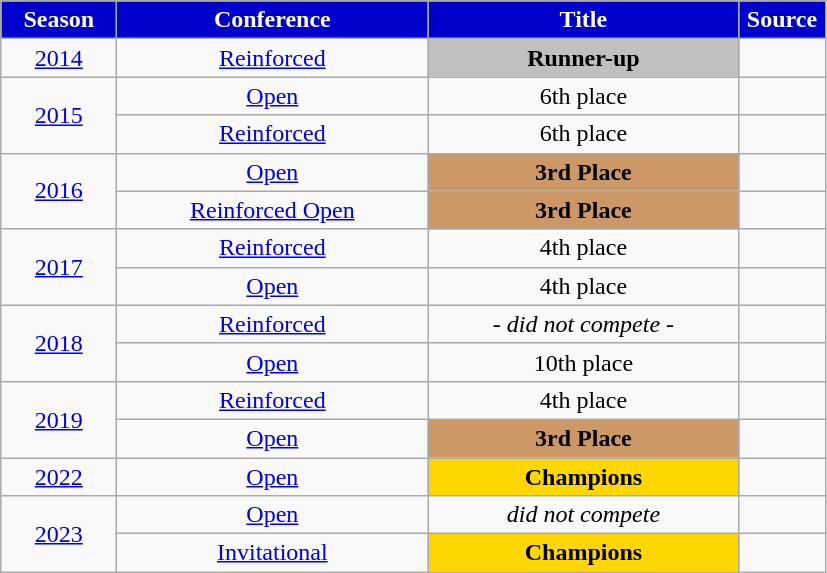<table class="wikitable">
<tr>
<th width=70px style="background: #0000CD; color: White; text-align: center"><strong>Season</strong></th>
<th width=200px style="background: #0000CD; color: White"><strong>Conference</strong></th>
<th width=200px style="background: #0000CD; color: White"><strong>Title</strong></th>
<th width=50px style="background: #0000CD; color: White"><strong>Source</strong></th>
</tr>
<tr align=center>
<td><a href='#'>2014</a></td>
<td><a href='#'>Reinforced</a></td>
<td style="background: silver;"><strong>Runner-up</strong></td>
<td></td>
</tr>
<tr align=center>
<td rowspan=2><a href='#'>2015</a></td>
<td><a href='#'>Open</a></td>
<td>6th place</td>
<td></td>
</tr>
<tr align=center>
<td><a href='#'>Reinforced</a></td>
<td>6th place</td>
<td></td>
</tr>
<tr align=center>
<td rowspan=2><a href='#'>2016</a></td>
<td><a href='#'>Open</a></td>
<td style="background:#CC9966;"><strong>3rd Place</strong></td>
<td></td>
</tr>
<tr align=center>
<td><a href='#'>Reinforced Open</a></td>
<td style="background:#CC9966;"><strong>3rd Place</strong></td>
<td></td>
</tr>
<tr align=center>
<td rowspan=2><a href='#'>2017</a></td>
<td><a href='#'>Reinforced</a> </td>
<td>4th place</td>
<td></td>
</tr>
<tr align=center>
<td><a href='#'>Open</a> </td>
<td>4th place</td>
<td></td>
</tr>
<tr align=center>
<td rowspan=2><a href='#'>2018</a></td>
<td><a href='#'>Reinforced</a> </td>
<td><em>- did not compete -</em></td>
<td></td>
</tr>
<tr align=center>
<td><a href='#'>Open</a></td>
<td>10th place</td>
<td></td>
</tr>
<tr align=center>
<td rowspan=2><a href='#'>2019</a></td>
<td><a href='#'>Reinforced</a></td>
<td>4th place</td>
<td></td>
</tr>
<tr align=center>
<td><a href='#'>Open</a></td>
<td style="background:#CC9966;"><strong>3rd Place</strong></td>
<td></td>
</tr>
<tr align=center>
<td rowspan=1><a href='#'>2022</a></td>
<td><a href='#'>Open</a></td>
<td style="background:gold;"><strong>Champions</strong></td>
<td></td>
</tr>
<tr align=center>
<td rowspan=2><a href='#'>2023</a></td>
<td><a href='#'>Open</a></td>
<td><em>did not compete</em></td>
<td></td>
</tr>
<tr align=center>
<td><a href='#'>Invitational</a></td>
<td style="background:gold;"><strong>Champions</strong></td>
<td></td>
</tr>
</table>
